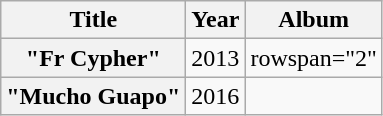<table class="wikitable plainrowheaders" style="text-align:center;">
<tr>
<th scope="col" rowspan="1">Title</th>
<th scope="col" rowspan="1">Year</th>
<th scope="col" rowspan="1">Album</th>
</tr>
<tr>
<th scope="row">"Fr Cypher"<br></th>
<td>2013</td>
<td>rowspan="2" </td>
</tr>
<tr>
<th scope="row">"Mucho Guapo"<br></th>
<td>2016</td>
</tr>
</table>
